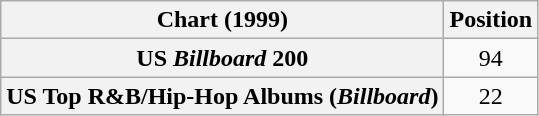<table class="wikitable plainrowheaders" style="text-align:center">
<tr>
<th scope="col">Chart (1999)</th>
<th scope="col">Position</th>
</tr>
<tr>
<th scope="row">US <em>Billboard</em> 200</th>
<td>94</td>
</tr>
<tr>
<th scope="row">US Top R&B/Hip-Hop Albums (<em>Billboard</em>)</th>
<td>22</td>
</tr>
</table>
